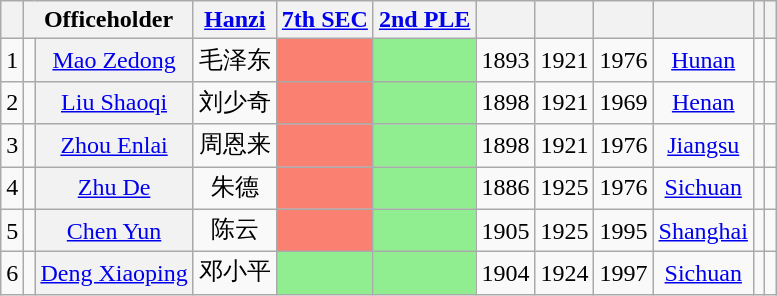<table class="wikitable sortable" style=text-align:center>
<tr>
<th scope=col></th>
<th scope=col colspan="2">Officeholder</th>
<th scope=col><a href='#'>Hanzi</a></th>
<th scope=col><a href='#'>7th SEC</a></th>
<th scope=col><a href='#'>2nd PLE</a></th>
<th scope=col></th>
<th scope=col></th>
<th scope=col></th>
<th scope=col></th>
<th scope=col></th>
<th scope=col class="unsortable"></th>
</tr>
<tr>
<td>1</td>
<td></td>
<th align="center" scope="row" style="font-weight:normal;"><a href='#'>Mao Zedong</a></th>
<td data-sort-value="4">毛泽东</td>
<td bgcolor = Salmon></td>
<td bgcolor = LightGreen></td>
<td>1893</td>
<td>1921</td>
<td>1976</td>
<td><a href='#'>Hunan</a></td>
<td></td>
<td></td>
</tr>
<tr>
<td>2</td>
<td></td>
<th align="center" scope="row" style="font-weight:normal;"><a href='#'>Liu Shaoqi</a></th>
<td data-sort-value="4">刘少奇</td>
<td bgcolor = Salmon></td>
<td bgcolor = LightGreen></td>
<td>1898</td>
<td>1921</td>
<td>1969</td>
<td><a href='#'>Henan</a></td>
<td></td>
<td></td>
</tr>
<tr>
<td>3</td>
<td></td>
<th align="center" scope="row" style="font-weight:normal;"><a href='#'>Zhou Enlai</a></th>
<td data-sort-value="128">周恩来</td>
<td bgcolor = Salmon></td>
<td bgcolor = LightGreen></td>
<td>1898</td>
<td>1921</td>
<td>1976</td>
<td><a href='#'>Jiangsu</a></td>
<td></td>
<td></td>
</tr>
<tr>
<td>4</td>
<td></td>
<th align="center" scope="row" style="font-weight:normal;"><a href='#'>Zhu De</a></th>
<td data-sort-value="53">朱德</td>
<td bgcolor = Salmon></td>
<td bgcolor = LightGreen></td>
<td>1886</td>
<td>1925</td>
<td>1976</td>
<td><a href='#'>Sichuan</a></td>
<td></td>
<td></td>
</tr>
<tr>
<td>5</td>
<td></td>
<th align="center" scope="row" style="font-weight:normal;"><a href='#'>Chen Yun</a></th>
<td data-sort-value="122">陈云</td>
<td bgcolor = Salmon></td>
<td bgcolor = LightGreen></td>
<td>1905</td>
<td>1925</td>
<td>1995</td>
<td><a href='#'>Shanghai</a></td>
<td></td>
<td></td>
</tr>
<tr>
<td>6</td>
<td></td>
<th align="center" scope="row" style="font-weight:normal;"><a href='#'>Deng Xiaoping</a></th>
<td data-sort-value="34">邓小平</td>
<td bgcolor = LightGreen></td>
<td bgcolor = LightGreen></td>
<td>1904</td>
<td>1924</td>
<td>1997</td>
<td><a href='#'>Sichuan</a></td>
<td></td>
<td></td>
</tr>
</table>
